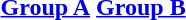<table>
<tr valign="top">
<th align="center"><a href='#'>Group A</a></th>
<th align="center"><a href='#'>Group B</a></th>
</tr>
<tr valign="top">
<td align="left"></td>
<td align="left"></td>
</tr>
</table>
